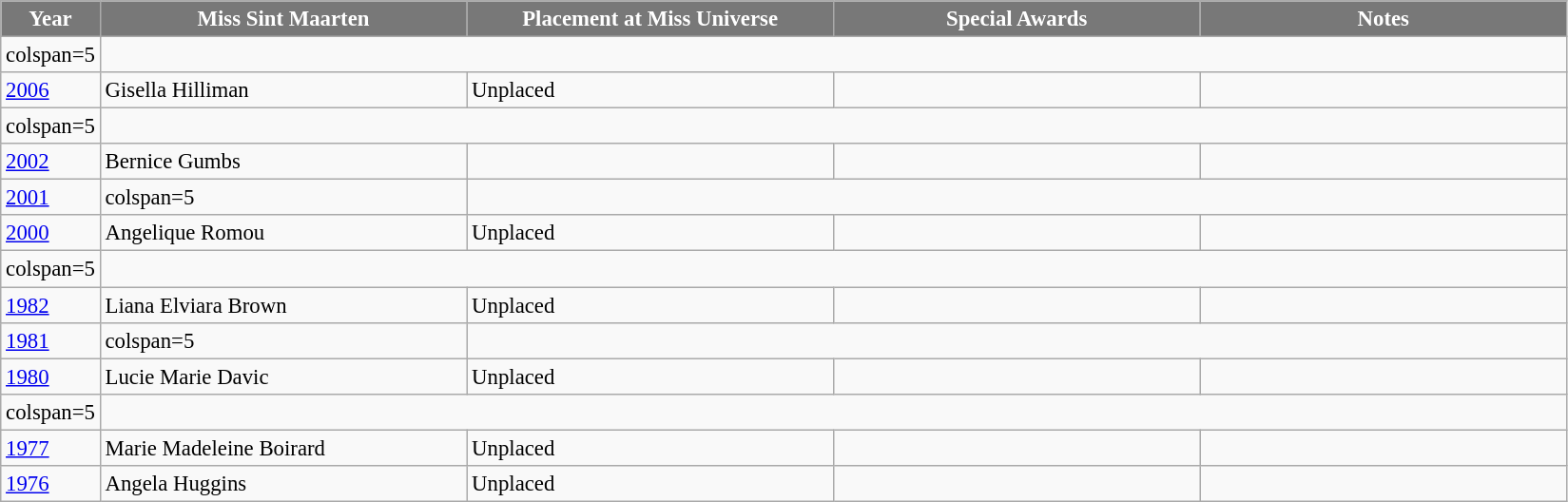<table class="wikitable " style="font-size: 95%;">
<tr>
<th width="60" style="background-color:#787878;color:#FFFFFF;">Year</th>
<th width="250" style="background-color:#787878;color:#FFFFFF;">Miss Sint Maarten</th>
<th width="250" style="background-color:#787878;color:#FFFFFF;">Placement at Miss Universe</th>
<th width="250" style="background-color:#787878;color:#FFFFFF;">Special Awards</th>
<th width="250" style="background-color:#787878;color:#FFFFFF;">Notes</th>
</tr>
<tr>
<td>colspan=5 </td>
</tr>
<tr>
<td><a href='#'>2006</a></td>
<td>Gisella Hilliman</td>
<td>Unplaced</td>
<td></td>
<td></td>
</tr>
<tr>
<td>colspan=5 </td>
</tr>
<tr>
<td><a href='#'>2002</a></td>
<td>Bernice Gumbs</td>
<td></td>
<td></td>
<td></td>
</tr>
<tr>
<td><a href='#'>2001</a></td>
<td>colspan=5 </td>
</tr>
<tr>
<td><a href='#'>2000</a></td>
<td>Angelique Romou</td>
<td>Unplaced</td>
<td></td>
<td></td>
</tr>
<tr>
<td>colspan=5 </td>
</tr>
<tr>
<td><a href='#'>1982</a></td>
<td>Liana Elviara Brown</td>
<td>Unplaced</td>
<td></td>
<td></td>
</tr>
<tr>
<td><a href='#'>1981</a></td>
<td>colspan=5 </td>
</tr>
<tr>
<td><a href='#'>1980</a></td>
<td>Lucie Marie Davic</td>
<td>Unplaced</td>
<td></td>
<td></td>
</tr>
<tr>
<td>colspan=5 </td>
</tr>
<tr>
<td><a href='#'>1977</a></td>
<td>Marie Madeleine Boirard</td>
<td>Unplaced</td>
<td></td>
<td></td>
</tr>
<tr>
<td><a href='#'>1976</a></td>
<td>Angela Huggins</td>
<td>Unplaced</td>
<td></td>
<td></td>
</tr>
</table>
